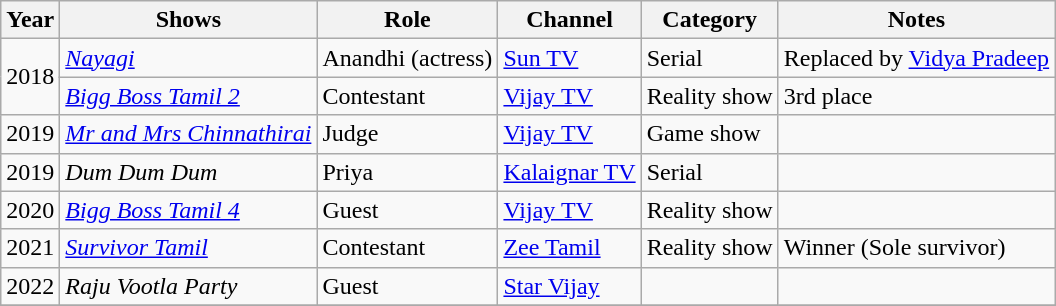<table class="wikitable sortable">
<tr>
<th>Year</th>
<th>Shows</th>
<th>Role</th>
<th>Channel</th>
<th>Category</th>
<th>Notes</th>
</tr>
<tr>
<td rowspan=2>2018</td>
<td><em><a href='#'>Nayagi</a></em></td>
<td>Anandhi (actress)</td>
<td><a href='#'>Sun TV</a></td>
<td>Serial</td>
<td>Replaced by <a href='#'>Vidya Pradeep</a></td>
</tr>
<tr>
<td><em><a href='#'>Bigg Boss Tamil 2</a></em></td>
<td>Contestant</td>
<td><a href='#'>Vijay TV</a></td>
<td>Reality show</td>
<td>3rd place</td>
</tr>
<tr>
<td>2019</td>
<td><em><a href='#'>Mr and Mrs Chinnathirai</a></em></td>
<td>Judge</td>
<td><a href='#'>Vijay TV</a></td>
<td>Game show</td>
<td></td>
</tr>
<tr>
<td>2019</td>
<td><em>Dum Dum Dum</em></td>
<td>Priya</td>
<td><a href='#'>Kalaignar TV</a></td>
<td>Serial</td>
<td></td>
</tr>
<tr>
<td>2020</td>
<td><em><a href='#'>Bigg Boss Tamil 4</a></em></td>
<td>Guest</td>
<td><a href='#'>Vijay TV</a></td>
<td>Reality show</td>
<td></td>
</tr>
<tr>
<td>2021</td>
<td><a href='#'><em>Survivor Tamil</em></a></td>
<td>Contestant</td>
<td><a href='#'>Zee Tamil</a></td>
<td>Reality show</td>
<td>Winner (Sole survivor)</td>
</tr>
<tr>
<td>2022</td>
<td><em>Raju Vootla Party</em></td>
<td>Guest</td>
<td><a href='#'>Star Vijay</a></td>
<td></td>
<td></td>
</tr>
<tr>
</tr>
</table>
